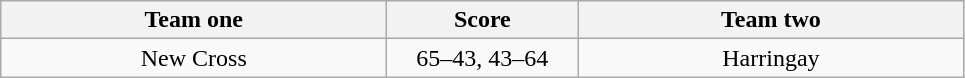<table class="wikitable" style="text-align: center">
<tr>
<th width=250>Team one</th>
<th width=120>Score</th>
<th width=250>Team two</th>
</tr>
<tr>
<td>New Cross</td>
<td>65–43, 43–64</td>
<td>Harringay</td>
</tr>
</table>
